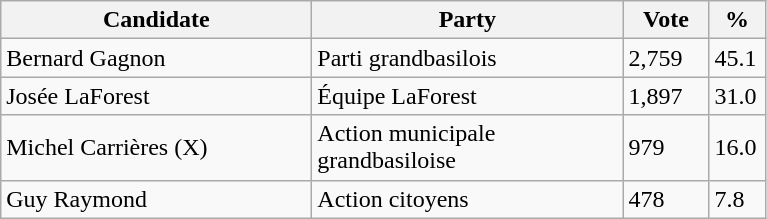<table class="wikitable">
<tr>
<th bgcolor="#DDDDFF" width="200px">Candidate</th>
<th bgcolor="#DDDDFF" width="200px">Party</th>
<th bgcolor="#DDDDFF" width="50px">Vote</th>
<th bgcolor="#DDDDFF" width="30px">%</th>
</tr>
<tr>
<td>Bernard Gagnon</td>
<td>Parti grandbasilois</td>
<td>2,759</td>
<td>45.1</td>
</tr>
<tr>
<td>Josée LaForest</td>
<td>Équipe LaForest</td>
<td>1,897</td>
<td>31.0</td>
</tr>
<tr>
<td>Michel Carrières (X)</td>
<td>Action municipale grandbasiloise</td>
<td>979</td>
<td>16.0</td>
</tr>
<tr>
<td>Guy Raymond</td>
<td>Action citoyens</td>
<td>478</td>
<td>7.8</td>
</tr>
</table>
